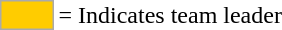<table>
<tr>
<td style="background:#fc0; border:1px solid #aaa; width:2em;"></td>
<td>= Indicates team leader</td>
</tr>
</table>
